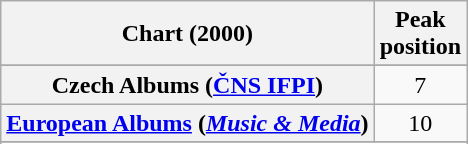<table class="wikitable sortable plainrowheaders" style="text-align:center">
<tr>
<th scope="col">Chart (2000)</th>
<th scope="col">Peak<br>position</th>
</tr>
<tr>
</tr>
<tr>
<th scope="row">Czech Albums (<a href='#'>ČNS IFPI</a>)</th>
<td>7</td>
</tr>
<tr>
<th scope="row"><a href='#'>European Albums</a> (<em><a href='#'>Music & Media</a></em>)</th>
<td>10</td>
</tr>
<tr>
</tr>
<tr>
</tr>
<tr>
</tr>
<tr>
</tr>
<tr>
</tr>
<tr>
</tr>
</table>
